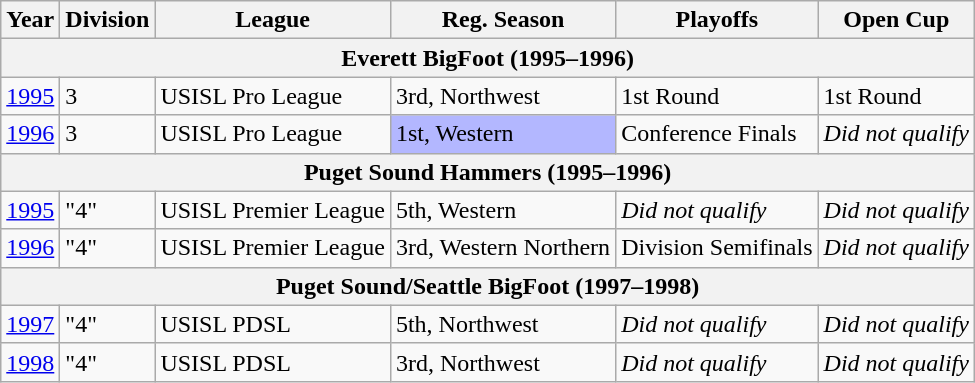<table class="wikitable">
<tr>
<th>Year</th>
<th>Division</th>
<th>League</th>
<th>Reg. Season</th>
<th>Playoffs</th>
<th>Open Cup</th>
</tr>
<tr>
<th colspan=6>Everett BigFoot (1995–1996)</th>
</tr>
<tr>
<td><a href='#'>1995</a></td>
<td>3</td>
<td>USISL Pro League</td>
<td>3rd, Northwest</td>
<td>1st Round</td>
<td>1st Round</td>
</tr>
<tr>
<td><a href='#'>1996</a></td>
<td>3</td>
<td>USISL Pro League</td>
<td bgcolor="B3B7FF">1st, Western</td>
<td>Conference Finals</td>
<td><em>Did not qualify</em></td>
</tr>
<tr>
<th colspan=6>Puget Sound Hammers (1995–1996)</th>
</tr>
<tr>
<td><a href='#'>1995</a></td>
<td>"4"</td>
<td>USISL Premier League</td>
<td>5th, Western</td>
<td><em>Did not qualify</em></td>
<td><em>Did not qualify</em></td>
</tr>
<tr>
<td><a href='#'>1996</a></td>
<td>"4"</td>
<td>USISL Premier League</td>
<td>3rd, Western Northern</td>
<td>Division Semifinals</td>
<td><em>Did not qualify</em></td>
</tr>
<tr>
<th colspan=6>Puget Sound/Seattle BigFoot (1997–1998)</th>
</tr>
<tr>
<td><a href='#'>1997</a></td>
<td>"4"</td>
<td>USISL PDSL</td>
<td>5th, Northwest</td>
<td><em>Did not qualify</em></td>
<td><em>Did not qualify</em></td>
</tr>
<tr>
<td><a href='#'>1998</a></td>
<td>"4"</td>
<td>USISL PDSL</td>
<td>3rd, Northwest</td>
<td><em>Did not qualify</em></td>
<td><em>Did not qualify</em></td>
</tr>
</table>
